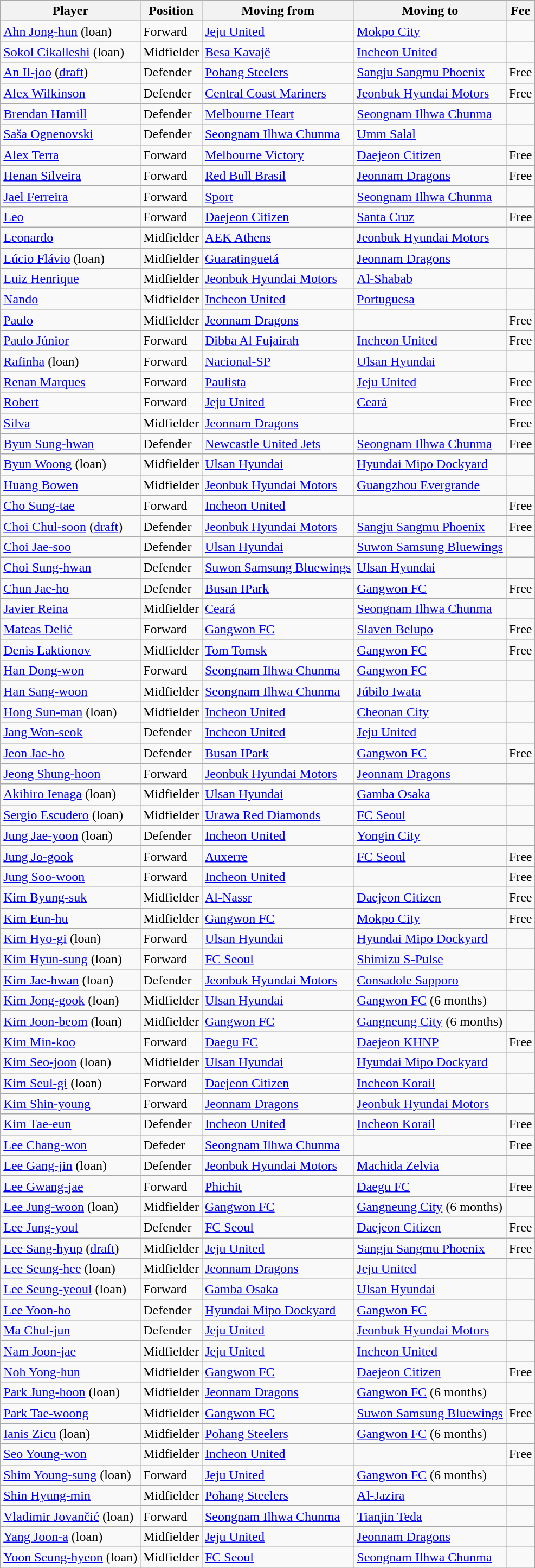<table class="wikitable sortable">
<tr>
<th>Player</th>
<th>Position</th>
<th>Moving from</th>
<th>Moving to</th>
<th>Fee</th>
</tr>
<tr>
<td><a href='#'>Ahn Jong-hun</a> (loan)</td>
<td>Forward</td>
<td><a href='#'>Jeju United</a></td>
<td><a href='#'>Mokpo City</a></td>
<td></td>
</tr>
<tr>
<td> <a href='#'>Sokol Cikalleshi</a> (loan)</td>
<td>Midfielder</td>
<td> <a href='#'>Besa Kavajë</a></td>
<td><a href='#'>Incheon United</a></td>
<td></td>
</tr>
<tr>
<td><a href='#'>An Il-joo</a> (<a href='#'>draft</a>)</td>
<td>Defender</td>
<td><a href='#'>Pohang Steelers</a></td>
<td><a href='#'>Sangju Sangmu Phoenix</a></td>
<td>Free</td>
</tr>
<tr>
<td> <a href='#'>Alex Wilkinson</a></td>
<td>Defender</td>
<td> <a href='#'>Central Coast Mariners</a></td>
<td><a href='#'>Jeonbuk Hyundai Motors</a></td>
<td>Free</td>
</tr>
<tr>
<td> <a href='#'>Brendan Hamill</a></td>
<td>Defender</td>
<td> <a href='#'>Melbourne Heart</a></td>
<td><a href='#'>Seongnam Ilhwa Chunma</a></td>
<td></td>
</tr>
<tr>
<td> <a href='#'>Saša Ognenovski</a></td>
<td>Defender</td>
<td><a href='#'>Seongnam Ilhwa Chunma</a></td>
<td> <a href='#'>Umm Salal</a></td>
<td></td>
</tr>
<tr>
<td> <a href='#'>Alex Terra</a></td>
<td>Forward</td>
<td> <a href='#'>Melbourne Victory</a></td>
<td><a href='#'>Daejeon Citizen</a></td>
<td>Free</td>
</tr>
<tr>
<td> <a href='#'>Henan Silveira</a></td>
<td>Forward</td>
<td> <a href='#'>Red Bull Brasil</a></td>
<td><a href='#'>Jeonnam Dragons</a></td>
<td>Free</td>
</tr>
<tr>
<td> <a href='#'>Jael Ferreira</a></td>
<td>Forward</td>
<td> <a href='#'>Sport</a></td>
<td><a href='#'>Seongnam Ilhwa Chunma</a></td>
<td></td>
</tr>
<tr>
<td> <a href='#'>Leo</a></td>
<td>Forward</td>
<td><a href='#'>Daejeon Citizen</a></td>
<td> <a href='#'>Santa Cruz</a></td>
<td>Free</td>
</tr>
<tr>
<td> <a href='#'>Leonardo</a></td>
<td>Midfielder</td>
<td> <a href='#'>AEK Athens</a></td>
<td><a href='#'>Jeonbuk Hyundai Motors</a></td>
<td></td>
</tr>
<tr>
<td> <a href='#'>Lúcio Flávio</a> (loan)</td>
<td>Midfielder</td>
<td> <a href='#'>Guaratinguetá</a></td>
<td><a href='#'>Jeonnam Dragons</a></td>
<td></td>
</tr>
<tr>
<td> <a href='#'>Luiz Henrique</a></td>
<td>Midfielder</td>
<td><a href='#'>Jeonbuk Hyundai Motors</a></td>
<td> <a href='#'>Al-Shabab</a></td>
<td></td>
</tr>
<tr>
<td> <a href='#'>Nando</a></td>
<td>Midfielder</td>
<td><a href='#'>Incheon United</a></td>
<td> <a href='#'>Portuguesa</a></td>
<td></td>
</tr>
<tr>
<td> <a href='#'>Paulo</a></td>
<td>Midfielder</td>
<td><a href='#'>Jeonnam Dragons</a></td>
<td></td>
<td>Free</td>
</tr>
<tr>
<td> <a href='#'>Paulo Júnior</a></td>
<td>Forward</td>
<td> <a href='#'>Dibba Al Fujairah</a></td>
<td><a href='#'>Incheon United</a></td>
<td>Free</td>
</tr>
<tr>
<td> <a href='#'>Rafinha</a> (loan)</td>
<td>Forward</td>
<td> <a href='#'>Nacional-SP</a></td>
<td><a href='#'>Ulsan Hyundai</a></td>
<td></td>
</tr>
<tr>
<td> <a href='#'>Renan Marques</a></td>
<td>Forward</td>
<td> <a href='#'>Paulista</a></td>
<td><a href='#'>Jeju United</a></td>
<td>Free</td>
</tr>
<tr>
<td> <a href='#'>Robert</a></td>
<td>Forward</td>
<td><a href='#'>Jeju United</a></td>
<td> <a href='#'>Ceará</a></td>
<td>Free</td>
</tr>
<tr>
<td> <a href='#'>Silva</a></td>
<td>Midfielder</td>
<td><a href='#'>Jeonnam Dragons</a></td>
<td></td>
<td>Free</td>
</tr>
<tr>
<td><a href='#'>Byun Sung-hwan</a></td>
<td>Defender</td>
<td> <a href='#'>Newcastle United Jets</a></td>
<td><a href='#'>Seongnam Ilhwa Chunma</a></td>
<td>Free</td>
</tr>
<tr>
<td><a href='#'>Byun Woong</a> (loan)</td>
<td>Midfielder</td>
<td><a href='#'>Ulsan Hyundai</a></td>
<td><a href='#'>Hyundai Mipo Dockyard</a></td>
<td></td>
</tr>
<tr>
<td> <a href='#'>Huang Bowen</a></td>
<td>Midfielder</td>
<td><a href='#'>Jeonbuk Hyundai Motors</a></td>
<td> <a href='#'>Guangzhou Evergrande</a></td>
<td></td>
</tr>
<tr>
<td><a href='#'>Cho Sung-tae</a></td>
<td>Forward</td>
<td><a href='#'>Incheon United</a></td>
<td></td>
<td>Free</td>
</tr>
<tr>
<td><a href='#'>Choi Chul-soon</a> (<a href='#'>draft</a>)</td>
<td>Defender</td>
<td><a href='#'>Jeonbuk Hyundai Motors</a></td>
<td><a href='#'>Sangju Sangmu Phoenix</a></td>
<td>Free</td>
</tr>
<tr>
<td><a href='#'>Choi Jae-soo</a></td>
<td>Defender</td>
<td><a href='#'>Ulsan Hyundai</a></td>
<td><a href='#'>Suwon Samsung Bluewings</a></td>
<td></td>
</tr>
<tr>
<td><a href='#'>Choi Sung-hwan</a></td>
<td>Defender</td>
<td><a href='#'>Suwon Samsung Bluewings</a></td>
<td><a href='#'>Ulsan Hyundai</a></td>
<td></td>
</tr>
<tr>
<td><a href='#'>Chun Jae-ho</a></td>
<td>Defender</td>
<td><a href='#'>Busan IPark</a></td>
<td><a href='#'>Gangwon FC</a></td>
<td>Free</td>
</tr>
<tr>
<td> <a href='#'>Javier Reina</a></td>
<td>Midfielder</td>
<td> <a href='#'>Ceará</a></td>
<td><a href='#'>Seongnam Ilhwa Chunma</a></td>
<td></td>
</tr>
<tr>
<td> <a href='#'>Mateas Delić</a></td>
<td>Forward</td>
<td><a href='#'>Gangwon FC</a></td>
<td> <a href='#'>Slaven Belupo</a></td>
<td>Free</td>
</tr>
<tr>
<td><a href='#'>Denis Laktionov</a></td>
<td>Midfielder</td>
<td> <a href='#'>Tom Tomsk</a></td>
<td><a href='#'>Gangwon FC</a></td>
<td>Free</td>
</tr>
<tr>
<td><a href='#'>Han Dong-won</a></td>
<td>Forward</td>
<td><a href='#'>Seongnam Ilhwa Chunma</a></td>
<td><a href='#'>Gangwon FC</a></td>
<td></td>
</tr>
<tr>
<td><a href='#'>Han Sang-woon</a></td>
<td>Midfielder</td>
<td><a href='#'>Seongnam Ilhwa Chunma</a></td>
<td> <a href='#'>Júbilo Iwata</a></td>
<td></td>
</tr>
<tr>
<td><a href='#'>Hong Sun-man</a> (loan)</td>
<td>Midfielder</td>
<td><a href='#'>Incheon United</a></td>
<td><a href='#'>Cheonan City</a></td>
<td></td>
</tr>
<tr>
<td><a href='#'>Jang Won-seok</a></td>
<td>Defender</td>
<td><a href='#'>Incheon United</a></td>
<td><a href='#'>Jeju United</a></td>
<td></td>
</tr>
<tr>
<td><a href='#'>Jeon Jae-ho</a></td>
<td>Defender</td>
<td><a href='#'>Busan IPark</a></td>
<td><a href='#'>Gangwon FC</a></td>
<td>Free</td>
</tr>
<tr>
<td><a href='#'>Jeong Shung-hoon</a></td>
<td>Forward</td>
<td><a href='#'>Jeonbuk Hyundai Motors</a></td>
<td><a href='#'>Jeonnam Dragons</a></td>
<td></td>
</tr>
<tr>
<td> <a href='#'>Akihiro Ienaga</a> (loan)</td>
<td>Midfielder</td>
<td><a href='#'>Ulsan Hyundai</a></td>
<td> <a href='#'>Gamba Osaka</a></td>
<td></td>
</tr>
<tr>
<td> <a href='#'>Sergio Escudero</a> (loan)</td>
<td>Midfielder</td>
<td> <a href='#'>Urawa Red Diamonds</a></td>
<td><a href='#'>FC Seoul</a></td>
<td></td>
</tr>
<tr>
<td><a href='#'>Jung Jae-yoon</a> (loan)</td>
<td>Defender</td>
<td><a href='#'>Incheon United</a></td>
<td><a href='#'>Yongin City</a></td>
<td></td>
</tr>
<tr>
<td><a href='#'>Jung Jo-gook</a></td>
<td>Forward</td>
<td> <a href='#'>Auxerre</a></td>
<td><a href='#'>FC Seoul</a></td>
<td>Free</td>
</tr>
<tr>
<td><a href='#'>Jung Soo-woon</a></td>
<td>Forward</td>
<td><a href='#'>Incheon United</a></td>
<td></td>
<td>Free</td>
</tr>
<tr>
<td><a href='#'>Kim Byung-suk</a></td>
<td>Midfielder</td>
<td> <a href='#'>Al-Nassr</a></td>
<td><a href='#'>Daejeon Citizen</a></td>
<td>Free</td>
</tr>
<tr>
<td><a href='#'>Kim Eun-hu</a></td>
<td>Midfielder</td>
<td><a href='#'>Gangwon FC</a></td>
<td><a href='#'>Mokpo City</a></td>
<td>Free</td>
</tr>
<tr>
<td><a href='#'>Kim Hyo-gi</a> (loan)</td>
<td>Forward</td>
<td><a href='#'>Ulsan Hyundai</a></td>
<td><a href='#'>Hyundai Mipo Dockyard</a></td>
<td></td>
</tr>
<tr>
<td><a href='#'>Kim Hyun-sung</a> (loan)</td>
<td>Forward</td>
<td><a href='#'>FC Seoul</a></td>
<td> <a href='#'>Shimizu S-Pulse</a></td>
<td></td>
</tr>
<tr>
<td><a href='#'>Kim Jae-hwan</a> (loan)</td>
<td>Defender</td>
<td><a href='#'>Jeonbuk Hyundai Motors</a></td>
<td> <a href='#'>Consadole Sapporo</a></td>
<td></td>
</tr>
<tr>
<td><a href='#'>Kim Jong-gook</a> (loan)</td>
<td>Midfielder</td>
<td><a href='#'>Ulsan Hyundai</a></td>
<td><a href='#'>Gangwon FC</a> (6 months)</td>
<td></td>
</tr>
<tr>
<td><a href='#'>Kim Joon-beom</a> (loan)</td>
<td>Midfielder</td>
<td><a href='#'>Gangwon FC</a></td>
<td><a href='#'>Gangneung City</a> (6 months)</td>
<td></td>
</tr>
<tr>
<td><a href='#'>Kim Min-koo</a></td>
<td>Forward</td>
<td><a href='#'>Daegu FC</a></td>
<td><a href='#'>Daejeon KHNP</a></td>
<td>Free</td>
</tr>
<tr>
<td><a href='#'>Kim Seo-joon</a> (loan)</td>
<td>Midfielder</td>
<td><a href='#'>Ulsan Hyundai</a></td>
<td><a href='#'>Hyundai Mipo Dockyard</a></td>
<td></td>
</tr>
<tr>
<td><a href='#'>Kim Seul-gi</a> (loan)</td>
<td>Forward</td>
<td><a href='#'>Daejeon Citizen</a></td>
<td><a href='#'>Incheon Korail</a></td>
<td></td>
</tr>
<tr>
<td><a href='#'>Kim Shin-young</a></td>
<td>Forward</td>
<td><a href='#'>Jeonnam Dragons</a></td>
<td><a href='#'>Jeonbuk Hyundai Motors</a></td>
<td></td>
</tr>
<tr>
<td><a href='#'>Kim Tae-eun</a></td>
<td>Defender</td>
<td><a href='#'>Incheon United</a></td>
<td><a href='#'>Incheon Korail</a></td>
<td>Free</td>
</tr>
<tr>
<td><a href='#'>Lee Chang-won</a></td>
<td>Defeder</td>
<td><a href='#'>Seongnam Ilhwa Chunma</a></td>
<td></td>
<td>Free</td>
</tr>
<tr>
<td><a href='#'>Lee Gang-jin</a> (loan)</td>
<td>Defender</td>
<td><a href='#'>Jeonbuk Hyundai Motors</a></td>
<td> <a href='#'>Machida Zelvia</a></td>
<td></td>
</tr>
<tr>
<td><a href='#'>Lee Gwang-jae</a></td>
<td>Forward</td>
<td> <a href='#'>Phichit</a></td>
<td><a href='#'>Daegu FC</a></td>
<td>Free</td>
</tr>
<tr>
<td><a href='#'>Lee Jung-woon</a> (loan)</td>
<td>Midfielder</td>
<td><a href='#'>Gangwon FC</a></td>
<td><a href='#'>Gangneung City</a> (6 months)</td>
<td></td>
</tr>
<tr>
<td><a href='#'>Lee Jung-youl</a></td>
<td>Defender</td>
<td><a href='#'>FC Seoul</a></td>
<td><a href='#'>Daejeon Citizen</a></td>
<td>Free</td>
</tr>
<tr>
<td><a href='#'>Lee Sang-hyup</a> (<a href='#'>draft</a>)</td>
<td>Midfielder</td>
<td><a href='#'>Jeju United</a></td>
<td><a href='#'>Sangju Sangmu Phoenix</a></td>
<td>Free</td>
</tr>
<tr>
<td><a href='#'>Lee Seung-hee</a> (loan)</td>
<td>Midfielder</td>
<td><a href='#'>Jeonnam Dragons</a></td>
<td><a href='#'>Jeju United</a></td>
<td></td>
</tr>
<tr>
<td><a href='#'>Lee Seung-yeoul</a> (loan)</td>
<td>Forward</td>
<td> <a href='#'>Gamba Osaka</a></td>
<td><a href='#'>Ulsan Hyundai</a></td>
<td></td>
</tr>
<tr>
<td><a href='#'>Lee Yoon-ho</a></td>
<td>Defender</td>
<td><a href='#'>Hyundai Mipo Dockyard</a></td>
<td><a href='#'>Gangwon FC</a></td>
<td></td>
</tr>
<tr>
<td><a href='#'>Ma Chul-jun</a></td>
<td>Defender</td>
<td><a href='#'>Jeju United</a></td>
<td><a href='#'>Jeonbuk Hyundai Motors</a></td>
<td></td>
</tr>
<tr>
<td><a href='#'>Nam Joon-jae</a></td>
<td>Midfielder</td>
<td><a href='#'>Jeju United</a></td>
<td><a href='#'>Incheon United</a></td>
<td></td>
</tr>
<tr>
<td><a href='#'>Noh Yong-hun</a></td>
<td>Midfielder</td>
<td><a href='#'>Gangwon FC</a></td>
<td><a href='#'>Daejeon Citizen</a></td>
<td>Free</td>
</tr>
<tr>
<td><a href='#'>Park Jung-hoon</a> (loan)</td>
<td>Midfielder</td>
<td><a href='#'>Jeonnam Dragons</a></td>
<td><a href='#'>Gangwon FC</a> (6 months)</td>
<td></td>
</tr>
<tr>
<td><a href='#'>Park Tae-woong</a></td>
<td>Midfielder</td>
<td><a href='#'>Gangwon FC</a></td>
<td><a href='#'>Suwon Samsung Bluewings</a></td>
<td>Free</td>
</tr>
<tr>
<td> <a href='#'>Ianis Zicu</a> (loan)</td>
<td>Midfielder</td>
<td><a href='#'>Pohang Steelers</a></td>
<td><a href='#'>Gangwon FC</a> (6 months)</td>
<td></td>
</tr>
<tr>
<td><a href='#'>Seo Young-won</a></td>
<td>Midfielder</td>
<td><a href='#'>Incheon United</a></td>
<td></td>
<td>Free</td>
</tr>
<tr>
<td><a href='#'>Shim Young-sung</a> (loan)</td>
<td>Forward</td>
<td><a href='#'>Jeju United</a></td>
<td><a href='#'>Gangwon FC</a> (6 months)</td>
<td></td>
</tr>
<tr>
<td><a href='#'>Shin Hyung-min</a></td>
<td>Midfielder</td>
<td><a href='#'>Pohang Steelers</a></td>
<td> <a href='#'>Al-Jazira</a></td>
<td></td>
</tr>
<tr>
<td> <a href='#'>Vladimir Jovančić</a> (loan)</td>
<td>Forward</td>
<td><a href='#'>Seongnam Ilhwa Chunma</a></td>
<td> <a href='#'>Tianjin Teda</a></td>
<td></td>
</tr>
<tr>
<td><a href='#'>Yang Joon-a</a> (loan)</td>
<td>Midfielder</td>
<td><a href='#'>Jeju United</a></td>
<td><a href='#'>Jeonnam Dragons</a></td>
<td></td>
</tr>
<tr>
<td><a href='#'>Yoon Seung-hyeon</a> (loan)</td>
<td>Midfielder</td>
<td><a href='#'>FC Seoul</a></td>
<td><a href='#'>Seongnam Ilhwa Chunma</a></td>
<td></td>
</tr>
</table>
